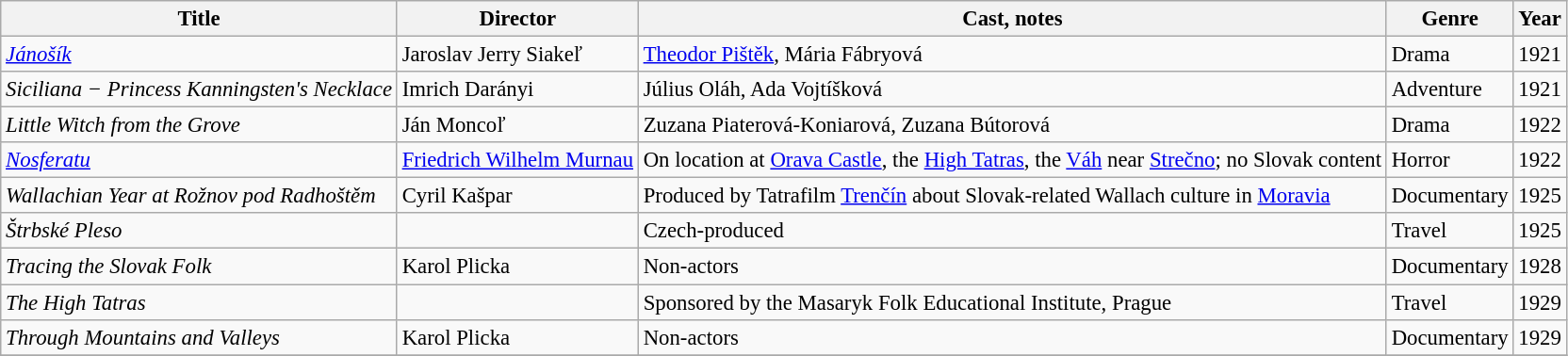<table class="wikitable" style="font-size: 95%;">
<tr |->
<th>Title</th>
<th>Director</th>
<th>Cast, notes</th>
<th>Genre</th>
<th>Year</th>
</tr>
<tr>
<td><em><a href='#'>Jánošík</a></em></td>
<td>Jaroslav Jerry Siakeľ</td>
<td><a href='#'>Theodor Pištěk</a>, Mária Fábryová</td>
<td>Drama</td>
<td>1921</td>
</tr>
<tr>
<td><em>Siciliana − Princess Kanningsten's Necklace</em></td>
<td>Imrich Darányi</td>
<td>Július Oláh, Ada Vojtíšková</td>
<td>Adventure</td>
<td>1921</td>
</tr>
<tr>
<td><em>Little Witch from the Grove</em></td>
<td>Ján Moncoľ</td>
<td>Zuzana Piaterová-Koniarová, Zuzana Bútorová</td>
<td>Drama</td>
<td>1922</td>
</tr>
<tr>
<td><em><a href='#'>Nosferatu</a></em></td>
<td><a href='#'>Friedrich Wilhelm Murnau</a></td>
<td>On location at <a href='#'>Orava Castle</a>, the <a href='#'>High Tatras</a>, the <a href='#'>Váh</a> near <a href='#'>Strečno</a>; no Slovak content</td>
<td>Horror</td>
<td>1922</td>
</tr>
<tr>
<td><em>Wallachian Year at Rožnov pod Radhoštěm</em></td>
<td>Cyril Kašpar</td>
<td>Produced by Tatrafilm <a href='#'>Trenčín</a> about Slovak-related Wallach culture in <a href='#'>Moravia</a></td>
<td>Documentary</td>
<td>1925</td>
</tr>
<tr>
<td><em>Štrbské Pleso</em></td>
<td></td>
<td>Czech-produced</td>
<td>Travel</td>
<td>1925</td>
</tr>
<tr>
<td><em>Tracing the Slovak Folk</em></td>
<td>Karol Plicka</td>
<td>Non-actors</td>
<td>Documentary</td>
<td>1928</td>
</tr>
<tr>
<td><em>The High Tatras</em></td>
<td></td>
<td>Sponsored by the Masaryk Folk Educational Institute, Prague</td>
<td>Travel</td>
<td>1929</td>
</tr>
<tr>
<td><em>Through Mountains and Valleys</em></td>
<td>Karol Plicka</td>
<td>Non-actors</td>
<td>Documentary</td>
<td>1929</td>
</tr>
<tr>
</tr>
</table>
